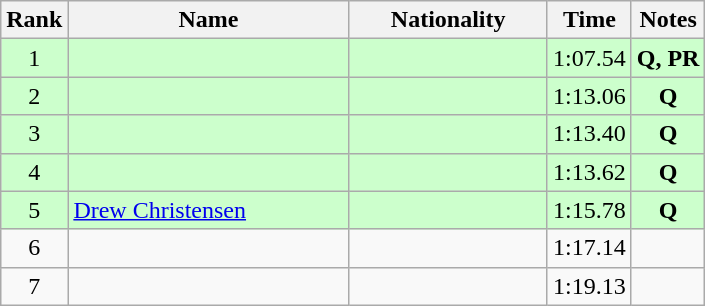<table class="wikitable sortable" style="text-align:center">
<tr>
<th>Rank</th>
<th style="width:180px">Name</th>
<th style="width:125px">Nationality</th>
<th>Time</th>
<th>Notes</th>
</tr>
<tr style="background:#cfc;">
<td>1</td>
<td style="text-align:left;"></td>
<td style="text-align:left;"></td>
<td>1:07.54</td>
<td><strong>Q, PR</strong></td>
</tr>
<tr style="background:#cfc;">
<td>2</td>
<td style="text-align:left;"></td>
<td style="text-align:left;"></td>
<td>1:13.06</td>
<td><strong>Q</strong></td>
</tr>
<tr style="background:#cfc;">
<td>3</td>
<td style="text-align:left;"></td>
<td style="text-align:left;"></td>
<td>1:13.40</td>
<td><strong>Q</strong></td>
</tr>
<tr style="background:#cfc;">
<td>4</td>
<td style="text-align:left;"></td>
<td style="text-align:left;"></td>
<td>1:13.62</td>
<td><strong>Q</strong></td>
</tr>
<tr style="background:#cfc;">
<td>5</td>
<td style="text-align:left;"><a href='#'>Drew Christensen</a></td>
<td style="text-align:left;"></td>
<td>1:15.78</td>
<td><strong>Q</strong></td>
</tr>
<tr>
<td>6</td>
<td style="text-align:left;"></td>
<td style="text-align:left;"></td>
<td>1:17.14</td>
<td></td>
</tr>
<tr>
<td>7</td>
<td style="text-align:left;"></td>
<td style="text-align:left;"></td>
<td>1:19.13</td>
<td></td>
</tr>
</table>
